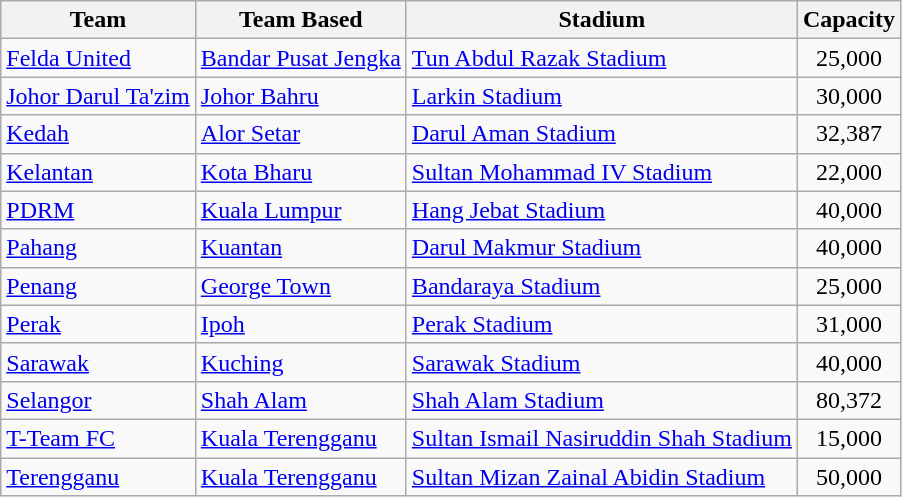<table class="wikitable sortable">
<tr>
<th>Team</th>
<th>Team Based</th>
<th>Stadium</th>
<th>Capacity</th>
</tr>
<tr>
<td><a href='#'>Felda United</a></td>
<td><a href='#'>Bandar Pusat Jengka</a></td>
<td><a href='#'>Tun Abdul Razak Stadium</a></td>
<td style="text-align:center;">25,000</td>
</tr>
<tr>
<td><a href='#'>Johor Darul Ta'zim</a></td>
<td><a href='#'>Johor Bahru</a></td>
<td><a href='#'>Larkin Stadium</a></td>
<td style="text-align:center;">30,000</td>
</tr>
<tr>
<td><a href='#'>Kedah</a></td>
<td><a href='#'>Alor Setar</a></td>
<td><a href='#'>Darul Aman Stadium</a></td>
<td style="text-align:center;">32,387</td>
</tr>
<tr>
<td><a href='#'>Kelantan</a></td>
<td><a href='#'>Kota Bharu</a></td>
<td><a href='#'>Sultan Mohammad IV Stadium</a></td>
<td style="text-align:center;">22,000</td>
</tr>
<tr>
<td><a href='#'>PDRM</a></td>
<td><a href='#'>Kuala Lumpur</a></td>
<td><a href='#'>Hang Jebat Stadium</a></td>
<td style="text-align:center;">40,000</td>
</tr>
<tr>
<td><a href='#'>Pahang</a></td>
<td><a href='#'>Kuantan</a></td>
<td><a href='#'>Darul Makmur Stadium</a></td>
<td style="text-align:center;">40,000</td>
</tr>
<tr>
<td><a href='#'>Penang</a></td>
<td><a href='#'>George Town</a></td>
<td><a href='#'>Bandaraya Stadium</a></td>
<td style="text-align:center;">25,000</td>
</tr>
<tr>
<td><a href='#'>Perak</a></td>
<td><a href='#'>Ipoh</a></td>
<td><a href='#'>Perak Stadium</a></td>
<td style="text-align:center;">31,000</td>
</tr>
<tr>
<td><a href='#'>Sarawak</a></td>
<td><a href='#'>Kuching</a></td>
<td><a href='#'>Sarawak Stadium</a></td>
<td style="text-align:center;">40,000</td>
</tr>
<tr>
<td><a href='#'>Selangor</a></td>
<td><a href='#'>Shah Alam</a></td>
<td><a href='#'>Shah Alam Stadium</a></td>
<td style="text-align:center;">80,372</td>
</tr>
<tr>
<td><a href='#'>T-Team FC</a></td>
<td><a href='#'>Kuala Terengganu</a></td>
<td><a href='#'>Sultan Ismail Nasiruddin Shah Stadium</a></td>
<td style="text-align:center;">15,000</td>
</tr>
<tr>
<td><a href='#'>Terengganu</a></td>
<td><a href='#'>Kuala Terengganu</a></td>
<td><a href='#'>Sultan Mizan Zainal Abidin Stadium</a></td>
<td style="text-align:center;">50,000</td>
</tr>
</table>
